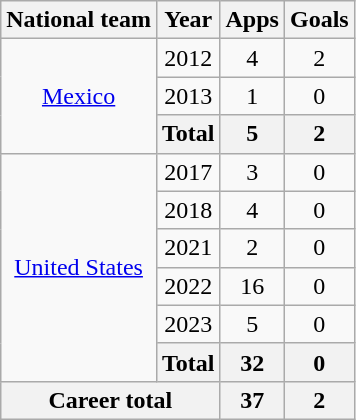<table class="wikitable" style="text-align:center">
<tr>
<th>National team</th>
<th>Year</th>
<th>Apps</th>
<th>Goals</th>
</tr>
<tr>
<td rowspan="3"><a href='#'>Mexico</a></td>
<td>2012</td>
<td>4</td>
<td>2</td>
</tr>
<tr>
<td>2013</td>
<td>1</td>
<td>0</td>
</tr>
<tr>
<th>Total</th>
<th>5</th>
<th>2</th>
</tr>
<tr>
<td rowspan=6><a href='#'>United States</a></td>
<td>2017</td>
<td>3</td>
<td>0</td>
</tr>
<tr>
<td>2018</td>
<td>4</td>
<td>0</td>
</tr>
<tr>
<td>2021</td>
<td>2</td>
<td>0</td>
</tr>
<tr>
<td>2022</td>
<td>16</td>
<td>0</td>
</tr>
<tr>
<td>2023</td>
<td>5</td>
<td>0</td>
</tr>
<tr>
<th>Total</th>
<th>32</th>
<th>0</th>
</tr>
<tr>
<th colspan=2>Career total</th>
<th>37</th>
<th>2</th>
</tr>
</table>
